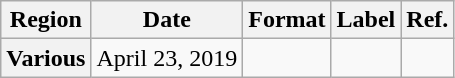<table class="wikitable plainrowheaders">
<tr>
<th scope="col">Region</th>
<th scope="col">Date</th>
<th scope="col">Format</th>
<th scope="col">Label</th>
<th scope="col">Ref.</th>
</tr>
<tr>
<th scope="row">Various</th>
<td>April 23, 2019</td>
<td></td>
<td></td>
<td></td>
</tr>
</table>
